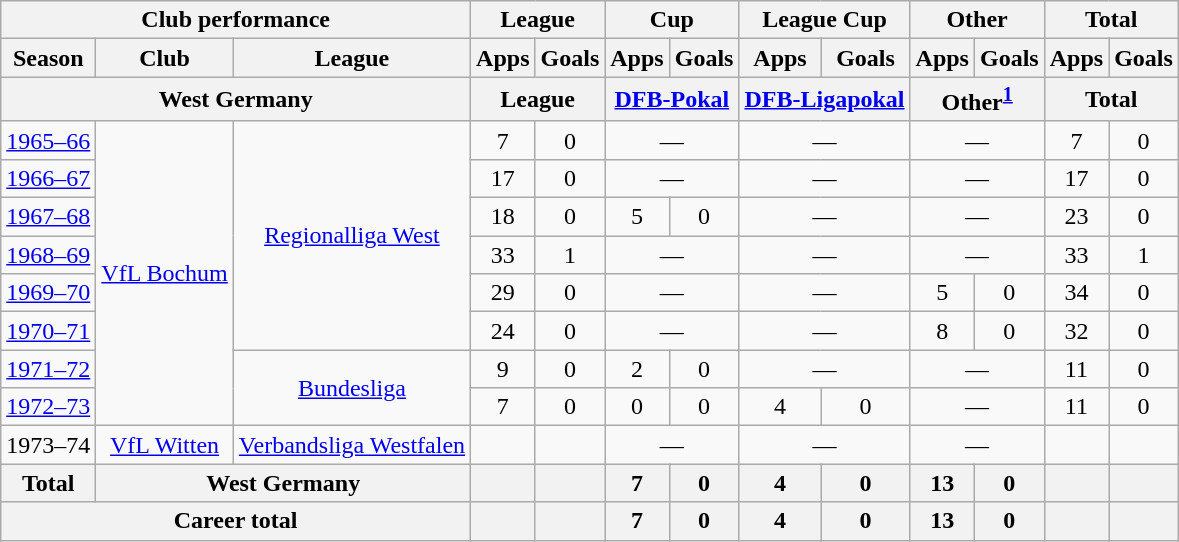<table class="wikitable" style="text-align:center">
<tr>
<th colspan=3>Club performance</th>
<th colspan=2>League</th>
<th colspan=2>Cup</th>
<th colspan=2>League Cup</th>
<th colspan=2>Other</th>
<th colspan=2>Total</th>
</tr>
<tr>
<th>Season</th>
<th>Club</th>
<th>League</th>
<th>Apps</th>
<th>Goals</th>
<th>Apps</th>
<th>Goals</th>
<th>Apps</th>
<th>Goals</th>
<th>Apps</th>
<th>Goals</th>
<th>Apps</th>
<th>Goals</th>
</tr>
<tr>
<th colspan=3>West Germany</th>
<th colspan=2>League</th>
<th colspan=2><a href='#'>DFB-Pokal</a></th>
<th colspan=2><a href='#'>DFB-Ligapokal</a></th>
<th colspan=2>Other<sup><a href='#'>1</a></sup></th>
<th colspan=2>Total</th>
</tr>
<tr>
<td><a href='#'>1965–66</a></td>
<td rowspan="8"><a href='#'>VfL Bochum</a></td>
<td rowspan="6"><a href='#'>Regionalliga West</a></td>
<td>7</td>
<td>0</td>
<td colspan="2">—</td>
<td colspan="2">—</td>
<td colspan="2">—</td>
<td>7</td>
<td>0</td>
</tr>
<tr>
<td><a href='#'>1966–67</a></td>
<td>17</td>
<td>0</td>
<td colspan="2">—</td>
<td colspan="2">—</td>
<td colspan="2">—</td>
<td>17</td>
<td>0</td>
</tr>
<tr>
<td><a href='#'>1967–68</a></td>
<td>18</td>
<td>0</td>
<td>5</td>
<td>0</td>
<td colspan="2">—</td>
<td colspan="2">—</td>
<td>23</td>
<td>0</td>
</tr>
<tr>
<td><a href='#'>1968–69</a></td>
<td>33</td>
<td>1</td>
<td colspan="2">—</td>
<td colspan="2">—</td>
<td colspan="2">—</td>
<td>33</td>
<td>1</td>
</tr>
<tr>
<td><a href='#'>1969–70</a></td>
<td>29</td>
<td>0</td>
<td colspan="2">—</td>
<td colspan="2">—</td>
<td>5</td>
<td>0</td>
<td>34</td>
<td>0</td>
</tr>
<tr>
<td><a href='#'>1970–71</a></td>
<td>24</td>
<td>0</td>
<td colspan="2">—</td>
<td colspan="2">—</td>
<td>8</td>
<td>0</td>
<td>32</td>
<td>0</td>
</tr>
<tr>
<td><a href='#'>1971–72</a></td>
<td rowspan="2"><a href='#'>Bundesliga</a></td>
<td>9</td>
<td>0</td>
<td>2</td>
<td>0</td>
<td colspan="2">—</td>
<td colspan="2">—</td>
<td>11</td>
<td>0</td>
</tr>
<tr>
<td><a href='#'>1972–73</a></td>
<td>7</td>
<td>0</td>
<td>0</td>
<td>0</td>
<td>4</td>
<td>0</td>
<td colspan="2">—</td>
<td>11</td>
<td>0</td>
</tr>
<tr>
<td>1973–74</td>
<td><a href='#'>VfL Witten</a></td>
<td><a href='#'>Verbandsliga Westfalen</a></td>
<td></td>
<td></td>
<td colspan="2">—</td>
<td colspan="2">—</td>
<td colspan="2">—</td>
<td></td>
<td></td>
</tr>
<tr>
<th rowspan=1>Total</th>
<th colspan=2>West Germany</th>
<th></th>
<th></th>
<th>7</th>
<th>0</th>
<th>4</th>
<th>0</th>
<th>13</th>
<th>0</th>
<th></th>
<th></th>
</tr>
<tr>
<th colspan=3>Career total</th>
<th></th>
<th></th>
<th>7</th>
<th>0</th>
<th>4</th>
<th>0</th>
<th>13</th>
<th>0</th>
<th></th>
<th></th>
</tr>
</table>
